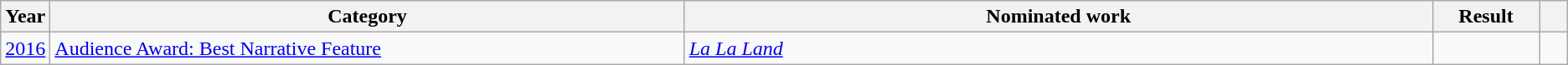<table class=wikitable>
<tr>
<th scope="col" style="width:1em;">Year</th>
<th scope="col" style="width:33em;">Category</th>
<th scope="col" style="width:39em;">Nominated work</th>
<th scope="col" style="width:5em;">Result</th>
<th scope="col" style="width:1em;"></th>
</tr>
<tr>
<td><a href='#'>2016</a></td>
<td><a href='#'>Audience Award: Best Narrative Feature</a></td>
<td><em><a href='#'>La La Land</a></em></td>
<td></td>
<td></td>
</tr>
</table>
